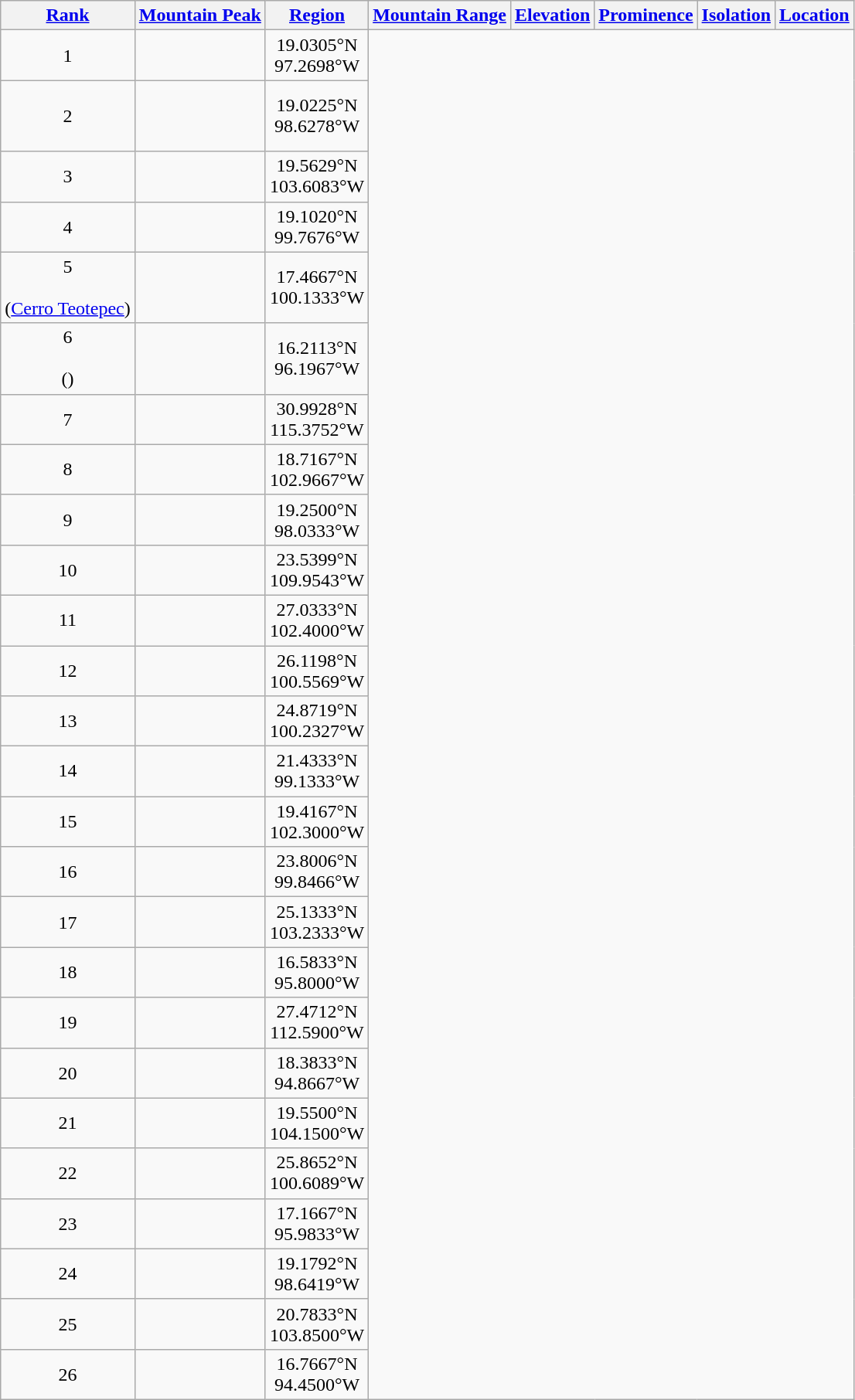<table class="wikitable sortable">
<tr>
<th><a href='#'>Rank</a></th>
<th><a href='#'>Mountain Peak</a></th>
<th><a href='#'>Region</a></th>
<th><a href='#'>Mountain Range</a></th>
<th><a href='#'>Elevation</a></th>
<th><a href='#'>Prominence</a></th>
<th><a href='#'>Isolation</a></th>
<th><a href='#'>Location</a></th>
</tr>
<tr>
<td align=center>1<br></td>
<td><br><br>
</td>
<td align=center>19.0305°N<br>97.2698°W</td>
</tr>
<tr>
<td align=center>2<br></td>
<td><br><br><br>
</td>
<td align=center>19.0225°N<br>98.6278°W</td>
</tr>
<tr>
<td align=center>3<br></td>
<td><br>
</td>
<td align=center>19.5629°N<br>103.6083°W</td>
</tr>
<tr>
<td align=center>4<br></td>
<td><br>
</td>
<td align=center>19.1020°N<br>99.7676°W</td>
</tr>
<tr>
<td align=center>5<br><br>(<a href='#'>Cerro Teotepec</a>)</td>
<td><br>
</td>
<td align=center>17.4667°N<br>100.1333°W</td>
</tr>
<tr>
<td align=center>6<br><br>()</td>
<td><br>
</td>
<td align=center>16.2113°N<br>96.1967°W</td>
</tr>
<tr>
<td align=center>7<br></td>
<td><br>
</td>
<td align=center>30.9928°N<br>115.3752°W</td>
</tr>
<tr>
<td align=center>8<br></td>
<td><br>
</td>
<td align=center>18.7167°N<br>102.9667°W</td>
</tr>
<tr>
<td align=center>9<br></td>
<td><br><br>
</td>
<td align=center>19.2500°N<br>98.0333°W</td>
</tr>
<tr>
<td align=center>10<br></td>
<td><br>
</td>
<td align=center>23.5399°N<br>109.9543°W</td>
</tr>
<tr>
<td align=center>11<br></td>
<td><br>
</td>
<td align=center>27.0333°N<br>102.4000°W</td>
</tr>
<tr>
<td align=center>12<br></td>
<td><br>
</td>
<td align=center>26.1198°N<br>100.5569°W</td>
</tr>
<tr>
<td align=center>13<br></td>
<td><br>
</td>
<td align=center>24.8719°N<br>100.2327°W</td>
</tr>
<tr>
<td align=center>14<br></td>
<td><br>
</td>
<td align=center>21.4333°N<br>99.1333°W</td>
</tr>
<tr>
<td align=center>15<br></td>
<td><br>
</td>
<td align=center>19.4167°N<br>102.3000°W</td>
</tr>
<tr>
<td align=center>16<br></td>
<td><br>
</td>
<td align=center>23.8006°N<br>99.8466°W</td>
</tr>
<tr>
<td align=center>17<br></td>
<td><br>
</td>
<td align=center>25.1333°N<br>103.2333°W</td>
</tr>
<tr>
<td align=center>18<br></td>
<td><br>
</td>
<td align=center>16.5833°N<br>95.8000°W</td>
</tr>
<tr>
<td align=center>19<br></td>
<td><br>
</td>
<td align=center>27.4712°N<br>112.5900°W</td>
</tr>
<tr>
<td align=center>20<br></td>
<td><br>
</td>
<td align=center>18.3833°N<br>94.8667°W</td>
</tr>
<tr>
<td align=center>21<br></td>
<td><br>
</td>
<td align=center>19.5500°N<br>104.1500°W</td>
</tr>
<tr>
<td align=center>22<br></td>
<td><br>
</td>
<td align=center>25.8652°N<br>100.6089°W</td>
</tr>
<tr>
<td align=center>23<br></td>
<td><br>
</td>
<td align=center>17.1667°N<br>95.9833°W</td>
</tr>
<tr>
<td align=center>24<br></td>
<td><br><br>
</td>
<td align=center>19.1792°N<br>98.6419°W</td>
</tr>
<tr>
<td align=center>25<br></td>
<td><br>
</td>
<td align=center>20.7833°N<br>103.8500°W</td>
</tr>
<tr>
<td align=center>26<br></td>
<td><br>
</td>
<td align=center>16.7667°N<br>94.4500°W</td>
</tr>
</table>
